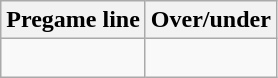<table class="wikitable">
<tr align="center">
<th style=>Pregame line</th>
<th style=>Over/under</th>
</tr>
<tr align="center">
<td> </td>
<td> </td>
</tr>
</table>
